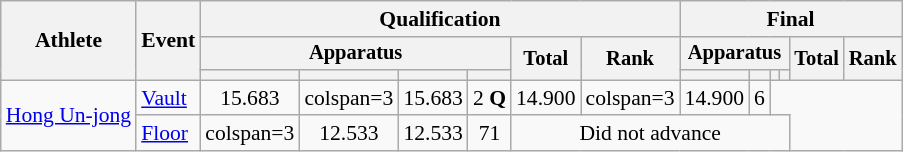<table class="wikitable" style="font-size:90%">
<tr>
<th rowspan=3>Athlete</th>
<th rowspan=3>Event</th>
<th colspan=6>Qualification</th>
<th colspan=6>Final</th>
</tr>
<tr style="font-size:95%">
<th colspan=4>Apparatus</th>
<th rowspan=2>Total</th>
<th rowspan=2>Rank</th>
<th colspan=4>Apparatus</th>
<th rowspan=2>Total</th>
<th rowspan=2>Rank</th>
</tr>
<tr style="font-size:95%">
<th></th>
<th></th>
<th></th>
<th></th>
<th></th>
<th></th>
<th></th>
<th></th>
</tr>
<tr align=center>
<td align=left rowspan=2><a href='#'>Hong Un-jong</a></td>
<td align=left><a href='#'>Vault</a></td>
<td>15.683</td>
<td>colspan=3 </td>
<td>15.683</td>
<td>2 <strong>Q</strong></td>
<td>14.900</td>
<td>colspan=3 </td>
<td>14.900</td>
<td>6</td>
</tr>
<tr align=center>
<td align=left><a href='#'>Floor</a></td>
<td>colspan=3 </td>
<td>12.533</td>
<td>12.533</td>
<td>71</td>
<td colspan=6>Did not advance</td>
</tr>
</table>
